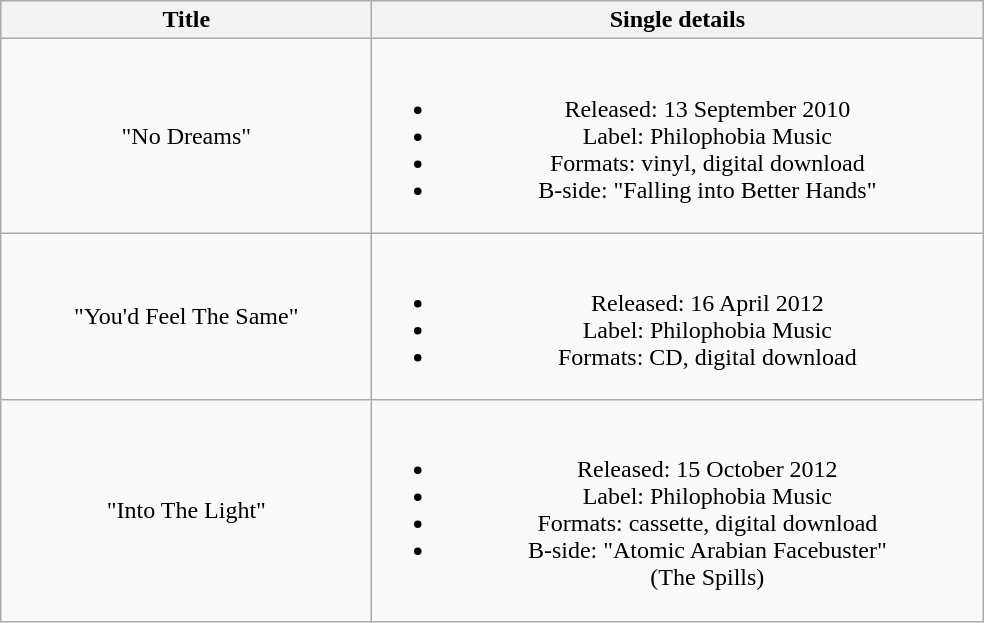<table class="wikitable plainrowheaders" style="text-align:center;">
<tr>
<th style="width:15em;">Title</th>
<th style="width:25em;">Single details</th>
</tr>
<tr>
<td>"No Dreams"</td>
<td><br><ul><li>Released: 13 September 2010</li><li>Label: Philophobia Music</li><li>Formats: vinyl, digital download</li><li>B-side: "Falling into Better Hands"</li></ul></td>
</tr>
<tr>
<td>"You'd Feel The Same"</td>
<td><br><ul><li>Released: 16 April 2012</li><li>Label: Philophobia Music</li><li>Formats: CD, digital download</li></ul></td>
</tr>
<tr>
<td>"Into The Light"</td>
<td><br><ul><li>Released: 15 October 2012</li><li>Label: Philophobia Music</li><li>Formats: cassette, digital download</li><li>B-side: "Atomic Arabian Facebuster"<br> (The Spills)</li></ul></td>
</tr>
</table>
